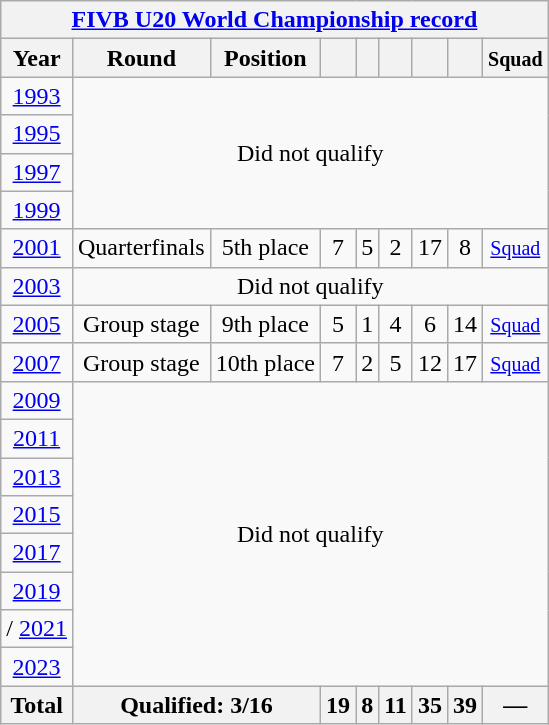<table class="wikitable" style="text-align: center;">
<tr>
<th colspan=9><a href='#'>FIVB U20 World Championship record</a></th>
</tr>
<tr>
<th>Year</th>
<th>Round</th>
<th>Position</th>
<th></th>
<th></th>
<th></th>
<th></th>
<th></th>
<th><small>Squad</small></th>
</tr>
<tr>
<td> <a href='#'>1993</a></td>
<td colspan=8 rowspan=4>Did not qualify</td>
</tr>
<tr>
<td> <a href='#'>1995</a></td>
</tr>
<tr>
<td> <a href='#'>1997</a></td>
</tr>
<tr>
<td> <a href='#'>1999</a></td>
</tr>
<tr>
<td> <a href='#'>2001</a></td>
<td>Quarterfinals</td>
<td>5th place</td>
<td>7</td>
<td>5</td>
<td>2</td>
<td>17</td>
<td>8</td>
<td><small><a href='#'>Squad</a></small></td>
</tr>
<tr>
<td> <a href='#'>2003</a></td>
<td colspan=9>Did not qualify</td>
</tr>
<tr>
<td> <a href='#'>2005</a></td>
<td>Group stage</td>
<td>9th place</td>
<td>5</td>
<td>1</td>
<td>4</td>
<td>6</td>
<td>14</td>
<td><small><a href='#'>Squad</a></small></td>
</tr>
<tr>
<td> <a href='#'>2007</a></td>
<td>Group stage</td>
<td>10th place</td>
<td>7</td>
<td>2</td>
<td>5</td>
<td>12</td>
<td>17</td>
<td><small><a href='#'>Squad</a></small></td>
</tr>
<tr>
<td> <a href='#'>2009</a></td>
<td colspan=8 rowspan=8>Did not qualify</td>
</tr>
<tr>
<td> <a href='#'>2011</a></td>
</tr>
<tr>
<td> <a href='#'>2013</a></td>
</tr>
<tr>
<td> <a href='#'>2015</a></td>
</tr>
<tr>
<td> <a href='#'>2017</a></td>
</tr>
<tr>
<td> <a href='#'>2019</a></td>
</tr>
<tr>
<td>/ <a href='#'>2021</a></td>
</tr>
<tr>
<td> <a href='#'>2023</a></td>
</tr>
<tr>
<th>Total</th>
<th colspan="2">Qualified: 3/16</th>
<th>19</th>
<th>8</th>
<th>11</th>
<th>35</th>
<th>39</th>
<th>—</th>
</tr>
</table>
